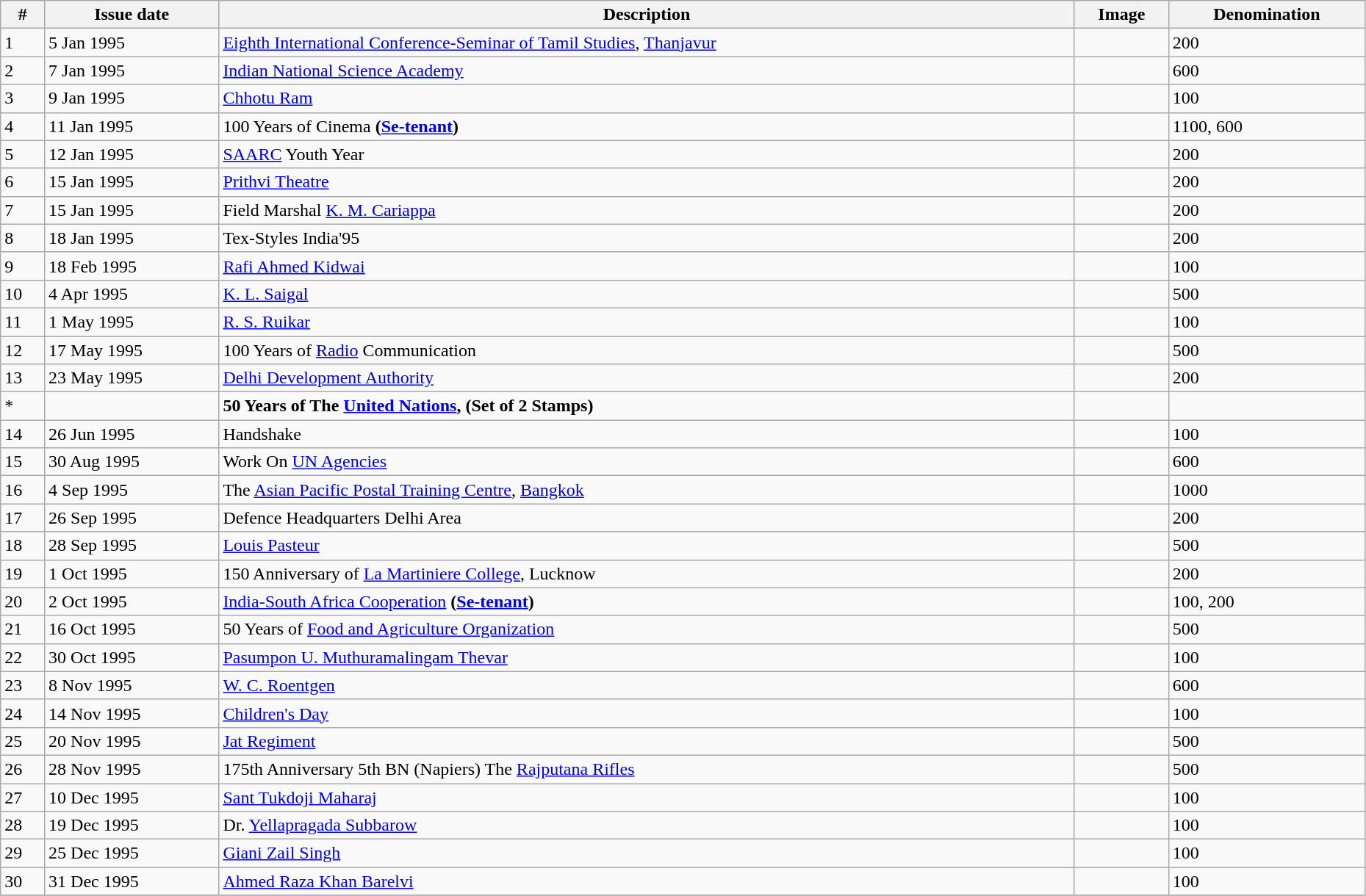<table class="wikitable" style="text-align:justify" width="98%">
<tr>
<th>#</th>
<th>Issue date</th>
<th>Description</th>
<th>Image</th>
<th>Denomination</th>
</tr>
<tr>
<td>1</td>
<td>5 Jan 1995</td>
<td><a href='#'>Eighth International Conference-Seminar of Tamil Studies</a>, <a href='#'>Thanjavur</a></td>
<td></td>
<td>200</td>
</tr>
<tr>
<td>2</td>
<td>7 Jan 1995</td>
<td><a href='#'>Indian National Science Academy</a></td>
<td></td>
<td>600</td>
</tr>
<tr>
<td>3</td>
<td>9 Jan 1995</td>
<td><a href='#'>Chhotu Ram</a></td>
<td></td>
<td>100</td>
</tr>
<tr>
<td>4</td>
<td>11 Jan 1995</td>
<td>100 Years of Cinema <strong>(<a href='#'>Se-tenant</a>)</strong></td>
<td></td>
<td>1100, 600</td>
</tr>
<tr>
<td>5</td>
<td>12 Jan 1995</td>
<td><a href='#'>SAARC</a> Youth Year</td>
<td></td>
<td>200</td>
</tr>
<tr>
<td>6</td>
<td>15 Jan 1995</td>
<td><a href='#'>Prithvi Theatre</a></td>
<td></td>
<td>200</td>
</tr>
<tr>
<td>7</td>
<td>15 Jan 1995</td>
<td>Field Marshal <a href='#'>K. M. Cariappa</a></td>
<td></td>
<td>200</td>
</tr>
<tr>
<td>8</td>
<td>18 Jan 1995</td>
<td>Tex-Styles India'95</td>
<td></td>
<td>200</td>
</tr>
<tr>
<td>9</td>
<td>18 Feb 1995</td>
<td><a href='#'>Rafi Ahmed Kidwai</a></td>
<td></td>
<td>100</td>
</tr>
<tr>
<td>10</td>
<td>4 Apr 1995</td>
<td><a href='#'>K. L. Saigal</a></td>
<td></td>
<td>500</td>
</tr>
<tr>
<td>11</td>
<td>1 May 1995</td>
<td><a href='#'>R. S. Ruikar</a></td>
<td></td>
<td>100</td>
</tr>
<tr>
<td>12</td>
<td>17 May 1995</td>
<td>100 Years of <a href='#'>Radio</a> Communication</td>
<td></td>
<td>500</td>
</tr>
<tr>
<td>13</td>
<td>23 May 1995</td>
<td><a href='#'>Delhi Development Authority</a></td>
<td></td>
<td>200</td>
</tr>
<tr>
<td>*</td>
<td></td>
<td><strong>50 Years of The <a href='#'>United Nations</a>, (Set of 2 Stamps)</strong></td>
<td></td>
<td></td>
</tr>
<tr>
<td>14</td>
<td>26 Jun 1995</td>
<td>Handshake</td>
<td></td>
<td>100</td>
</tr>
<tr>
<td>15</td>
<td>30 Aug 1995</td>
<td>Work On <a href='#'>UN Agencies</a></td>
<td></td>
<td>600</td>
</tr>
<tr>
<td>16</td>
<td>4 Sep 1995</td>
<td>The <a href='#'>Asian Pacific Postal Training Centre</a>, <a href='#'>Bangkok</a></td>
<td></td>
<td>1000</td>
</tr>
<tr>
<td>17</td>
<td>26 Sep 1995</td>
<td>Defence Headquarters Delhi Area</td>
<td></td>
<td>200</td>
</tr>
<tr>
<td>18</td>
<td>28 Sep 1995</td>
<td><a href='#'>Louis Pasteur</a></td>
<td></td>
<td>500</td>
</tr>
<tr>
<td>19</td>
<td>1 Oct 1995</td>
<td>150 Anniversary of <a href='#'>La Martiniere College</a>, Lucknow</td>
<td></td>
<td>200</td>
</tr>
<tr>
<td>20</td>
<td>2 Oct 1995</td>
<td><a href='#'>India-South Africa Cooperation</a> <strong>(<a href='#'>Se-tenant</a>)</strong></td>
<td></td>
<td>100, 200</td>
</tr>
<tr>
<td>21</td>
<td>16 Oct 1995</td>
<td>50 Years of <a href='#'>Food and Agriculture Organization</a></td>
<td></td>
<td>500</td>
</tr>
<tr>
<td>22</td>
<td>30 Oct 1995</td>
<td><a href='#'>Pasumpon U. Muthuramalingam Thevar</a></td>
<td></td>
<td>100</td>
</tr>
<tr>
<td>23</td>
<td>8 Nov 1995</td>
<td><a href='#'>W. C. Roentgen</a></td>
<td></td>
<td>600</td>
</tr>
<tr>
<td>24</td>
<td>14 Nov 1995</td>
<td><a href='#'>Children's Day</a></td>
<td></td>
<td>100</td>
</tr>
<tr>
<td>25</td>
<td>20 Nov 1995</td>
<td><a href='#'>Jat Regiment</a></td>
<td></td>
<td>500</td>
</tr>
<tr>
<td>26</td>
<td>28 Nov 1995</td>
<td>175th Anniversary 5th BN (Napiers) The <a href='#'>Rajputana Rifles</a></td>
<td></td>
<td>500</td>
</tr>
<tr>
<td>27</td>
<td>10 Dec 1995</td>
<td><a href='#'>Sant Tukdoji Maharaj</a></td>
<td></td>
<td>100</td>
</tr>
<tr>
<td>28</td>
<td>19 Dec 1995</td>
<td>Dr. <a href='#'>Yellapragada Subbarow</a></td>
<td></td>
<td>100</td>
</tr>
<tr>
<td>29</td>
<td>25 Dec 1995</td>
<td><a href='#'>Giani Zail Singh</a></td>
<td></td>
<td>100</td>
</tr>
<tr>
<td>30</td>
<td>31 Dec 1995</td>
<td><a href='#'>Ahmed Raza Khan Barelvi</a></td>
<td></td>
<td>100</td>
</tr>
<tr>
</tr>
</table>
